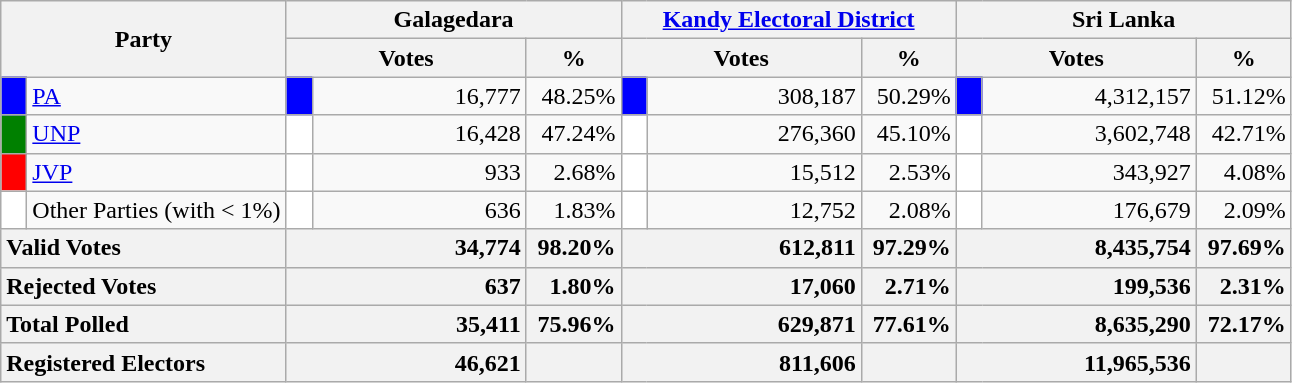<table class="wikitable">
<tr>
<th colspan="2" width="144px"rowspan="2">Party</th>
<th colspan="3" width="216px">Galagedara</th>
<th colspan="3" width="216px"><a href='#'>Kandy Electoral District</a></th>
<th colspan="3" width="216px">Sri Lanka</th>
</tr>
<tr>
<th colspan="2" width="144px">Votes</th>
<th>%</th>
<th colspan="2" width="144px">Votes</th>
<th>%</th>
<th colspan="2" width="144px">Votes</th>
<th>%</th>
</tr>
<tr>
<td style="background-color:blue;" width="10px"></td>
<td style="text-align:left;"><a href='#'>PA</a></td>
<td style="background-color:blue;" width="10px"></td>
<td style="text-align:right;">16,777</td>
<td style="text-align:right;">48.25%</td>
<td style="background-color:blue;" width="10px"></td>
<td style="text-align:right;">308,187</td>
<td style="text-align:right;">50.29%</td>
<td style="background-color:blue;" width="10px"></td>
<td style="text-align:right;">4,312,157</td>
<td style="text-align:right;">51.12%</td>
</tr>
<tr>
<td style="background-color:green;" width="10px"></td>
<td style="text-align:left;"><a href='#'>UNP</a></td>
<td style="background-color:white;" width="10px"></td>
<td style="text-align:right;">16,428</td>
<td style="text-align:right;">47.24%</td>
<td style="background-color:white;" width="10px"></td>
<td style="text-align:right;">276,360</td>
<td style="text-align:right;">45.10%</td>
<td style="background-color:white;" width="10px"></td>
<td style="text-align:right;">3,602,748</td>
<td style="text-align:right;">42.71%</td>
</tr>
<tr>
<td style="background-color:red;" width="10px"></td>
<td style="text-align:left;"><a href='#'>JVP</a></td>
<td style="background-color:white;" width="10px"></td>
<td style="text-align:right;">933</td>
<td style="text-align:right;">2.68%</td>
<td style="background-color:white;" width="10px"></td>
<td style="text-align:right;">15,512</td>
<td style="text-align:right;">2.53%</td>
<td style="background-color:white;" width="10px"></td>
<td style="text-align:right;">343,927</td>
<td style="text-align:right;">4.08%</td>
</tr>
<tr>
<td style="background-color:white;" width="10px"></td>
<td style="text-align:left;">Other Parties (with < 1%)</td>
<td style="background-color:white;" width="10px"></td>
<td style="text-align:right;">636</td>
<td style="text-align:right;">1.83%</td>
<td style="background-color:white;" width="10px"></td>
<td style="text-align:right;">12,752</td>
<td style="text-align:right;">2.08%</td>
<td style="background-color:white;" width="10px"></td>
<td style="text-align:right;">176,679</td>
<td style="text-align:right;">2.09%</td>
</tr>
<tr>
<th colspan="2" width="144px"style="text-align:left;">Valid Votes</th>
<th style="text-align:right;"colspan="2" width="144px">34,774</th>
<th style="text-align:right;">98.20%</th>
<th style="text-align:right;"colspan="2" width="144px">612,811</th>
<th style="text-align:right;">97.29%</th>
<th style="text-align:right;"colspan="2" width="144px">8,435,754</th>
<th style="text-align:right;">97.69%</th>
</tr>
<tr>
<th colspan="2" width="144px"style="text-align:left;">Rejected Votes</th>
<th style="text-align:right;"colspan="2" width="144px">637</th>
<th style="text-align:right;">1.80%</th>
<th style="text-align:right;"colspan="2" width="144px">17,060</th>
<th style="text-align:right;">2.71%</th>
<th style="text-align:right;"colspan="2" width="144px">199,536</th>
<th style="text-align:right;">2.31%</th>
</tr>
<tr>
<th colspan="2" width="144px"style="text-align:left;">Total Polled</th>
<th style="text-align:right;"colspan="2" width="144px">35,411</th>
<th style="text-align:right;">75.96%</th>
<th style="text-align:right;"colspan="2" width="144px">629,871</th>
<th style="text-align:right;">77.61%</th>
<th style="text-align:right;"colspan="2" width="144px">8,635,290</th>
<th style="text-align:right;">72.17%</th>
</tr>
<tr>
<th colspan="2" width="144px"style="text-align:left;">Registered Electors</th>
<th style="text-align:right;"colspan="2" width="144px">46,621</th>
<th></th>
<th style="text-align:right;"colspan="2" width="144px">811,606</th>
<th></th>
<th style="text-align:right;"colspan="2" width="144px">11,965,536</th>
<th></th>
</tr>
</table>
